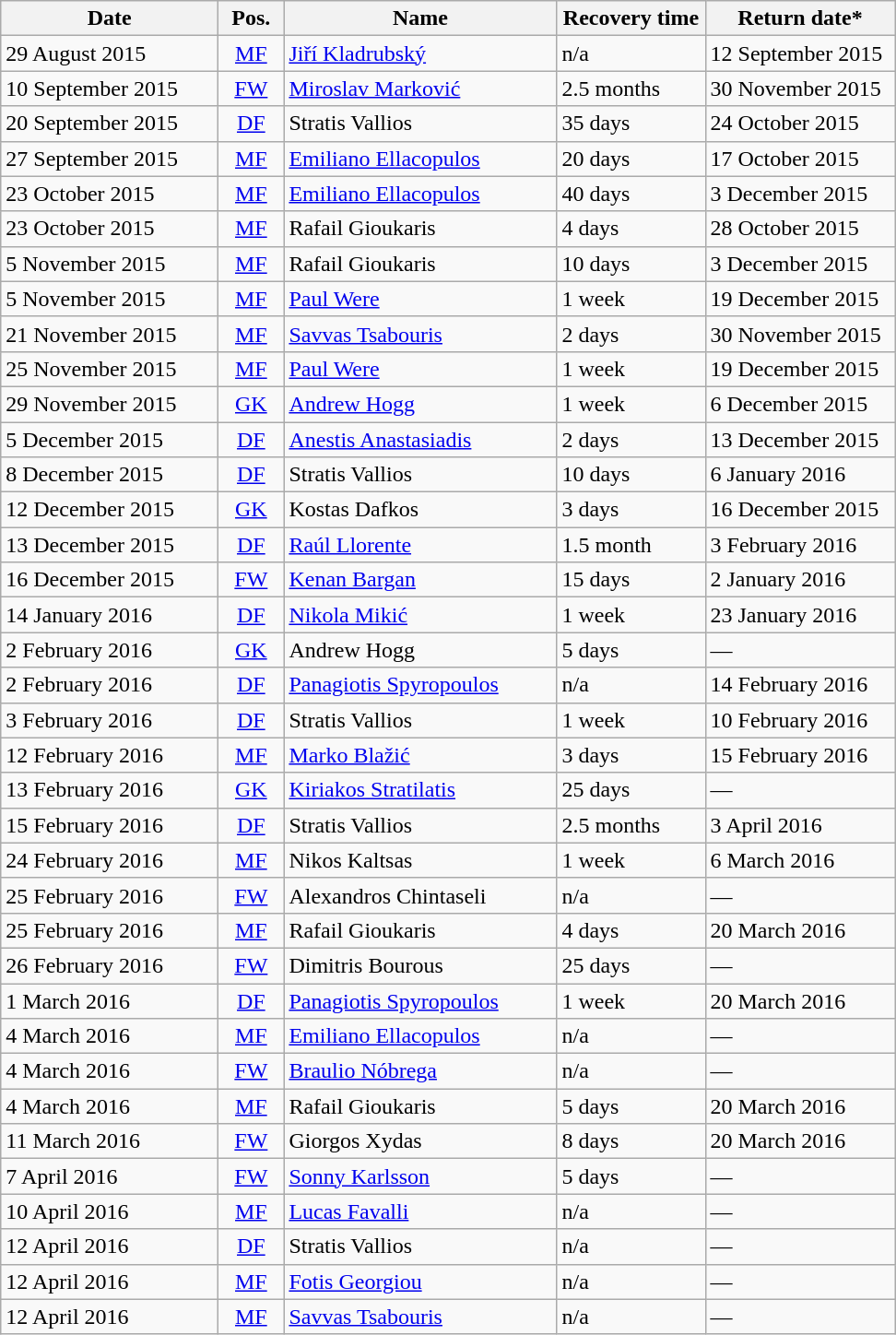<table class="wikitable">
<tr>
<th style="width:150px;">Date</th>
<th style="width:040px;">Pos.</th>
<th style="width:190px;">Name</th>
<th style="width:100px;">Recovery time</th>
<th style="width:130px;">Return date*</th>
</tr>
<tr>
<td>29 August 2015</td>
<td style="text-align:center;"><a href='#'>MF</a></td>
<td><a href='#'>Jiří Kladrubský</a></td>
<td>n/a</td>
<td>12 September 2015</td>
</tr>
<tr>
<td>10 September 2015</td>
<td style="text-align:center;"><a href='#'>FW</a></td>
<td><a href='#'>Miroslav Marković</a></td>
<td>2.5 months</td>
<td>30 November 2015</td>
</tr>
<tr>
<td>20 September 2015</td>
<td style="text-align:center;"><a href='#'>DF</a></td>
<td>Stratis Vallios</td>
<td>35 days</td>
<td>24 October 2015</td>
</tr>
<tr>
<td>27 September 2015</td>
<td style="text-align:center;"><a href='#'>MF</a></td>
<td><a href='#'>Emiliano Ellacopulos</a></td>
<td>20 days</td>
<td>17 October 2015</td>
</tr>
<tr>
<td>23 October 2015</td>
<td style="text-align:center;"><a href='#'>MF</a></td>
<td><a href='#'>Emiliano Ellacopulos</a></td>
<td>40 days</td>
<td>3 December 2015</td>
</tr>
<tr>
<td>23 October 2015</td>
<td style="text-align:center;"><a href='#'>MF</a></td>
<td>Rafail Gioukaris</td>
<td>4 days</td>
<td>28 October 2015</td>
</tr>
<tr>
<td>5 November 2015</td>
<td style="text-align:center;"><a href='#'>MF</a></td>
<td>Rafail Gioukaris</td>
<td>10 days</td>
<td>3 December 2015</td>
</tr>
<tr>
<td>5 November 2015</td>
<td style="text-align:center;"><a href='#'>MF</a></td>
<td><a href='#'>Paul Were</a></td>
<td>1 week</td>
<td>19 December 2015</td>
</tr>
<tr>
<td>21 November 2015</td>
<td style="text-align:center;"><a href='#'>MF</a></td>
<td><a href='#'>Savvas Tsabouris</a></td>
<td>2 days</td>
<td>30 November 2015</td>
</tr>
<tr>
<td>25 November 2015</td>
<td style="text-align:center;"><a href='#'>MF</a></td>
<td><a href='#'>Paul Were</a></td>
<td>1 week</td>
<td>19 December 2015</td>
</tr>
<tr>
<td>29 November 2015</td>
<td style="text-align:center;"><a href='#'>GK</a></td>
<td><a href='#'>Andrew Hogg</a></td>
<td>1 week</td>
<td>6 December 2015</td>
</tr>
<tr>
<td>5 December 2015</td>
<td style="text-align:center;"><a href='#'>DF</a></td>
<td><a href='#'>Anestis Anastasiadis</a></td>
<td>2 days</td>
<td>13 December 2015</td>
</tr>
<tr>
<td>8 December 2015</td>
<td style="text-align:center;"><a href='#'>DF</a></td>
<td>Stratis Vallios</td>
<td>10 days</td>
<td>6 January 2016</td>
</tr>
<tr>
<td>12 December 2015</td>
<td style="text-align:center;"><a href='#'>GK</a></td>
<td>Kostas Dafkos</td>
<td>3 days</td>
<td>16 December 2015</td>
</tr>
<tr>
<td>13 December 2015</td>
<td style="text-align:center;"><a href='#'>DF</a></td>
<td><a href='#'>Raúl Llorente</a></td>
<td>1.5 month</td>
<td>3 February 2016</td>
</tr>
<tr>
<td>16 December 2015</td>
<td style="text-align:center;"><a href='#'>FW</a></td>
<td><a href='#'>Kenan Bargan</a></td>
<td>15 days</td>
<td>2 January 2016</td>
</tr>
<tr>
<td>14 January 2016</td>
<td style="text-align:center;"><a href='#'>DF</a></td>
<td><a href='#'>Nikola Mikić</a></td>
<td>1 week</td>
<td>23 January 2016</td>
</tr>
<tr>
<td>2 February 2016</td>
<td style="text-align:center;"><a href='#'>GK</a></td>
<td>Andrew Hogg</td>
<td>5 days</td>
<td>—</td>
</tr>
<tr>
<td>2 February 2016</td>
<td style="text-align:center;"><a href='#'>DF</a></td>
<td><a href='#'>Panagiotis Spyropoulos</a></td>
<td>n/a</td>
<td>14 February 2016</td>
</tr>
<tr>
<td>3 February 2016</td>
<td style="text-align:center;"><a href='#'>DF</a></td>
<td>Stratis Vallios</td>
<td>1 week</td>
<td>10 February 2016</td>
</tr>
<tr>
<td>12 February 2016</td>
<td style="text-align:center;"><a href='#'>MF</a></td>
<td><a href='#'>Marko Blažić</a></td>
<td>3 days</td>
<td>15 February 2016</td>
</tr>
<tr>
<td>13 February 2016</td>
<td style="text-align:center;"><a href='#'>GK</a></td>
<td><a href='#'>Kiriakos Stratilatis</a></td>
<td>25 days</td>
<td>—</td>
</tr>
<tr>
<td>15 February 2016</td>
<td style="text-align:center;"><a href='#'>DF</a></td>
<td>Stratis Vallios</td>
<td>2.5 months</td>
<td>3 April 2016</td>
</tr>
<tr>
<td>24 February 2016</td>
<td style="text-align:center;"><a href='#'>MF</a></td>
<td>Nikos Kaltsas</td>
<td>1 week</td>
<td>6 March 2016</td>
</tr>
<tr>
<td>25 February 2016</td>
<td style="text-align:center;"><a href='#'>FW</a></td>
<td>Alexandros Chintaseli</td>
<td>n/a</td>
<td>—</td>
</tr>
<tr>
<td>25 February 2016</td>
<td style="text-align:center;"><a href='#'>MF</a></td>
<td>Rafail Gioukaris</td>
<td>4 days</td>
<td>20 March 2016</td>
</tr>
<tr>
<td>26 February 2016</td>
<td style="text-align:center;"><a href='#'>FW</a></td>
<td>Dimitris Bourous</td>
<td>25 days</td>
<td>—</td>
</tr>
<tr>
<td>1 March 2016</td>
<td style="text-align:center;"><a href='#'>DF</a></td>
<td><a href='#'>Panagiotis Spyropoulos</a></td>
<td>1 week</td>
<td>20 March 2016</td>
</tr>
<tr>
<td>4 March 2016</td>
<td style="text-align:center;"><a href='#'>MF</a></td>
<td><a href='#'>Emiliano Ellacopulos</a></td>
<td>n/a</td>
<td>—</td>
</tr>
<tr>
<td>4 March 2016</td>
<td style="text-align:center;"><a href='#'>FW</a></td>
<td><a href='#'>Braulio Nóbrega</a></td>
<td>n/a</td>
<td>—</td>
</tr>
<tr>
<td>4 March 2016</td>
<td style="text-align:center;"><a href='#'>MF</a></td>
<td>Rafail Gioukaris</td>
<td>5 days</td>
<td>20 March 2016</td>
</tr>
<tr>
<td>11 March 2016</td>
<td style="text-align:center;"><a href='#'>FW</a></td>
<td>Giorgos Xydas</td>
<td>8 days</td>
<td>20 March 2016</td>
</tr>
<tr>
<td>7 April 2016</td>
<td style="text-align:center;"><a href='#'>FW</a></td>
<td><a href='#'>Sonny Karlsson</a></td>
<td>5 days</td>
<td>—</td>
</tr>
<tr>
<td>10 April 2016</td>
<td style="text-align:center;"><a href='#'>MF</a></td>
<td><a href='#'>Lucas Favalli</a></td>
<td>n/a</td>
<td>—</td>
</tr>
<tr>
<td>12 April 2016</td>
<td style="text-align:center;"><a href='#'>DF</a></td>
<td>Stratis Vallios</td>
<td>n/a</td>
<td>—</td>
</tr>
<tr>
<td>12 April 2016</td>
<td style="text-align:center;"><a href='#'>MF</a></td>
<td><a href='#'>Fotis Georgiou</a></td>
<td>n/a</td>
<td>—</td>
</tr>
<tr>
<td>12 April 2016</td>
<td style="text-align:center;"><a href='#'>MF</a></td>
<td><a href='#'>Savvas Tsabouris</a></td>
<td>n/a</td>
<td>—</td>
</tr>
</table>
